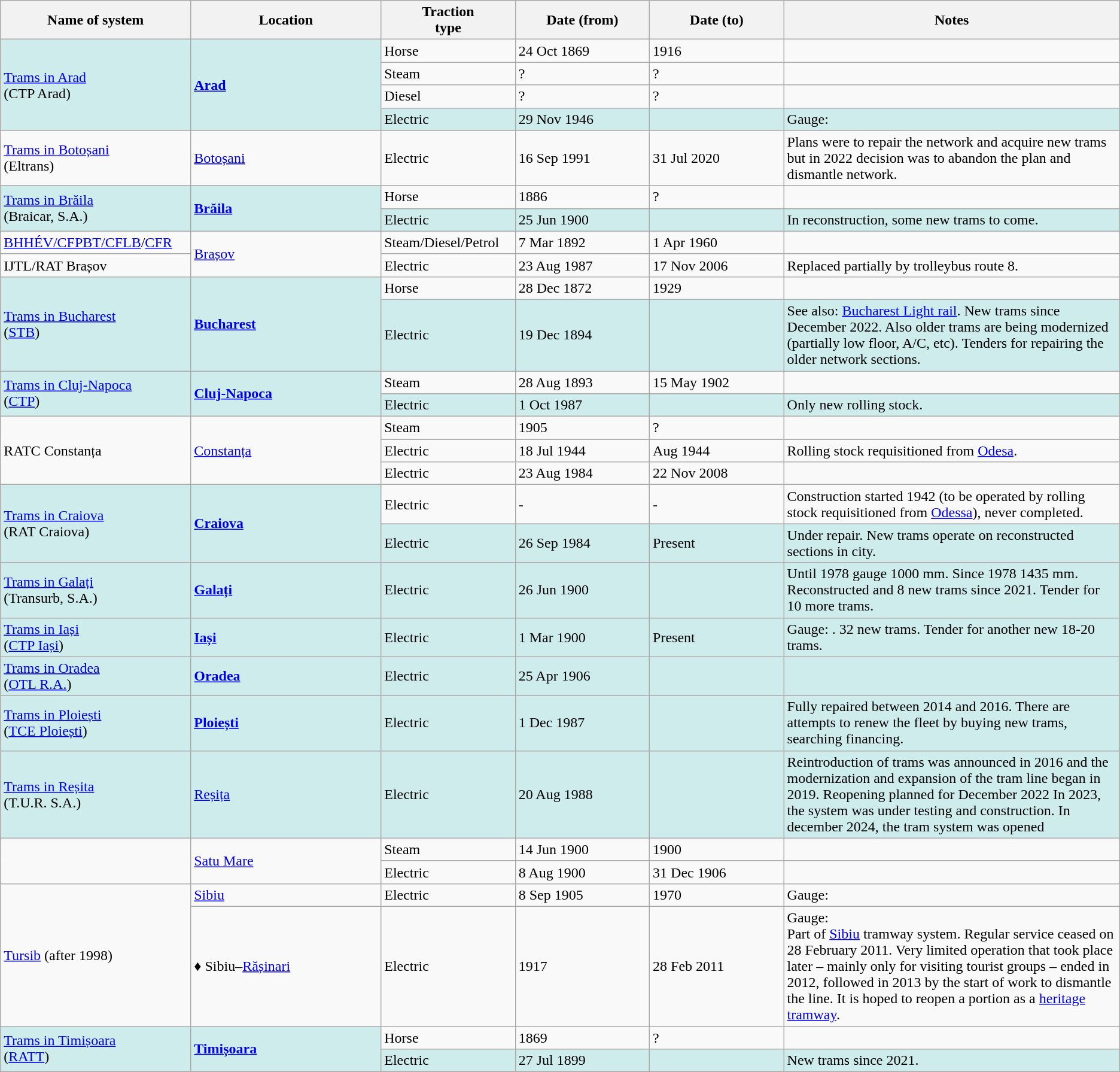<table class="wikitable sortable">
<tr>
<th style="width:17%;">Name of system</th>
<th style="width:17%;">Location</th>
<th style="width:12%;">Traction<br>type</th>
<th style="width:12%;">Date (from)</th>
<th style="width:12%;">Date (to)</th>
<th class="unsortable" style="width:30%;">Notes</th>
</tr>
<tr>
<td style="background:#CFECEC" rowspan="4"><a href='#'>Trams in Arad</a><br>(CTP Arad)</td>
<td style="background:#CFECEC" rowspan="4"><strong><a href='#'>Arad</a></strong></td>
<td>Horse</td>
<td>24 Oct 1869</td>
<td>1916</td>
<td> </td>
</tr>
<tr>
<td>Steam</td>
<td>?</td>
<td>?</td>
<td> </td>
</tr>
<tr>
<td>Diesel</td>
<td>?</td>
<td>?</td>
<td> </td>
</tr>
<tr style="background:#CFECEC">
<td>Electric</td>
<td>29 Nov 1946</td>
<td> </td>
<td>Gauge: </td>
</tr>
<tr>
<td><a href='#'>Trams in Botoșani</a><br>(Eltrans)</td>
<td><a href='#'>Botoșani</a></td>
<td>Electric</td>
<td>16 Sep 1991</td>
<td>31 Jul 2020</td>
<td>Plans were to repair the network and acquire new trams but in 2022 decision was to abandon the plan and dismantle network.</td>
</tr>
<tr>
<td style="background:#CFECEC" rowspan="2"><a href='#'>Trams in Brăila</a><br>(Braicar, S.A.)</td>
<td style="background:#CFECEC" rowspan="2"><strong><a href='#'>Brăila</a></strong></td>
<td>Horse</td>
<td>1886</td>
<td>?</td>
<td> </td>
</tr>
<tr style="background:#CFECEC">
<td>Electric</td>
<td>25 Jun 1900</td>
<td> </td>
<td>In reconstruction, some new trams to come. </td>
</tr>
<tr>
<td><a href='#'>BHHÉV/CFPBT/CFLB</a>/<a href='#'>CFR</a></td>
<td rowspan="2"><a href='#'>Brașov</a></td>
<td>Steam/Diesel/Petrol</td>
<td>7 Mar 1892</td>
<td>1 Apr 1960</td>
<td> </td>
</tr>
<tr>
<td>IJTL/RAT Brașov</td>
<td>Electric</td>
<td>23 Aug 1987</td>
<td>17 Nov 2006</td>
<td>Replaced partially by trolleybus route 8. </td>
</tr>
<tr>
<td style="background:#CFECEC" rowspan="2"><a href='#'>Trams in Bucharest</a><br>(<a href='#'>STB</a>)</td>
<td style="background:#CFECEC" rowspan="2"><strong><a href='#'>Bucharest</a></strong></td>
<td>Horse</td>
<td>28 Dec 1872</td>
<td>1929</td>
<td> </td>
</tr>
<tr style="background:#CFECEC">
<td>Electric</td>
<td>19 Dec 1894</td>
<td> </td>
<td>See also: <a href='#'>Bucharest Light rail</a>. New trams since December 2022. Also older trams are being modernized (partially low floor, A/C, etc). Tenders for repairing the older network sections.</td>
</tr>
<tr>
<td style="background:#CFECEC" rowspan="2"><a href='#'>Trams in Cluj-Napoca</a><br>(<a href='#'>CTP</a>)</td>
<td style="background:#CFECEC" rowspan="2"><strong><a href='#'>Cluj-Napoca</a></strong></td>
<td>Steam</td>
<td>28 Aug 1893</td>
<td>15 May 1902</td>
<td> </td>
</tr>
<tr style="background:#CFECEC">
<td>Electric</td>
<td>1 Oct 1987</td>
<td> </td>
<td>Only new rolling stock.  </td>
</tr>
<tr>
<td rowspan="3">RATC Constanța</td>
<td rowspan="3"><a href='#'>Constanța</a></td>
<td>Steam</td>
<td>1905</td>
<td>?</td>
<td> </td>
</tr>
<tr>
<td>Electric</td>
<td>18 Jul 1944</td>
<td>Aug 1944</td>
<td>Rolling stock requisitioned from <a href='#'>Odesa</a>.</td>
</tr>
<tr>
<td>Electric</td>
<td>23 Aug 1984</td>
<td>22 Nov 2008</td>
<td> </td>
</tr>
<tr>
<td style="background:#CFECEC" rowspan="2"><a href='#'>Trams in Craiova</a><br>(RAT Craiova)</td>
<td style="background:#CFECEC" rowspan="2"><strong><a href='#'>Craiova</a></strong></td>
<td>Electric</td>
<td>-</td>
<td>-</td>
<td>Construction started 1942 (to be operated by rolling stock requisitioned from <a href='#'>Odessa</a>), never completed.</td>
</tr>
<tr style="background:#CFECEC">
<td>Electric</td>
<td>26 Sep 1984</td>
<td>Present</td>
<td>Under repair. New trams operate on reconstructed sections in city.  </td>
</tr>
<tr style="background:#CFECEC">
<td><a href='#'>Trams in Galați</a><br>(Transurb, S.A.)</td>
<td><strong><a href='#'>Galați</a></strong></td>
<td>Electric</td>
<td>26 Jun 1900</td>
<td> </td>
<td>Until 1978 gauge 1000 mm. Since 1978 1435 mm. Reconstructed and 8 new trams since 2021. Tender for 10 more trams.</td>
</tr>
<tr style="background:#CFECEC">
<td><a href='#'>Trams in Iași</a><br>(<a href='#'>CTP Iași</a>)</td>
<td><strong><a href='#'>Iași</a></strong></td>
<td>Electric</td>
<td>1 Mar 1900</td>
<td>Present</td>
<td>Gauge: . 32 new trams. Tender for another new 18-20 trams.</td>
</tr>
<tr style="background:#CFECEC">
<td><a href='#'>Trams in Oradea</a><br>(<a href='#'>OTL R.A.</a>)</td>
<td><strong><a href='#'>Oradea</a></strong></td>
<td>Electric</td>
<td>25 Apr 1906</td>
<td> </td>
<td> </td>
</tr>
<tr style="background:#CFECEC">
<td><a href='#'>Trams in Ploiești</a><br>(<a href='#'>TCE Ploiești</a>)</td>
<td><strong><a href='#'>Ploiești</a></strong></td>
<td>Electric</td>
<td>1 Dec 1987</td>
<td> </td>
<td>Fully repaired between 2014 and 2016. There are attempts to renew the fleet by buying new trams, searching financing.</td>
</tr>
<tr style="background:#CFECEC">
<td><a href='#'>Trams in Reșita</a><br>(T.U.R. S.A.)</td>
<td><a href='#'>Reșița</a></td>
<td>Electric</td>
<td>20 Aug 1988</td>
<td> </td>
<td>Reintroduction of trams was announced in 2016 and the modernization and expansion of the tram line began in 2019. Reopening planned for December 2022  In 2023, the system was under testing and construction. In december 2024, the tram system was opened</td>
</tr>
<tr>
<td rowspan="2"> </td>
<td rowspan="2"><a href='#'>Satu Mare</a></td>
<td>Steam</td>
<td>14 Jun 1900</td>
<td>1900</td>
<td> </td>
</tr>
<tr>
<td>Electric</td>
<td>8 Aug 1900</td>
<td>31 Dec 1906</td>
<td> </td>
</tr>
<tr>
<td rowspan="2"><a href='#'>Tursib</a> (after 1998)</td>
<td><a href='#'>Sibiu</a></td>
<td>Electric</td>
<td>8 Sep 1905</td>
<td>1970</td>
<td>Gauge: </td>
</tr>
<tr>
<td>♦ Sibiu–<a href='#'>Rășinari</a></td>
<td>Electric</td>
<td>1917</td>
<td>28 Feb 2011</td>
<td>Gauge: <br>Part of <a href='#'>Sibiu</a> tramway system. Regular service ceased on 28 February 2011. Very limited operation that took place later – mainly only for visiting tourist groups – ended in 2012, followed in 2013 by the start of work to dismantle the line.  It is hoped to reopen a portion as a <a href='#'>heritage tramway</a>.</td>
</tr>
<tr>
<td style="background:#CFECEC" rowspan="2"><a href='#'>Trams in Timișoara</a><br>(<a href='#'>RATT</a>)</td>
<td style="background:#CFECEC" rowspan="2"><strong><a href='#'>Timișoara</a></strong></td>
<td>Horse</td>
<td>1869</td>
<td>?</td>
<td> </td>
</tr>
<tr style="background:#CFECEC">
<td>Electric</td>
<td>27 Jul 1899</td>
<td> </td>
<td>New trams since 2021.  </td>
</tr>
</table>
